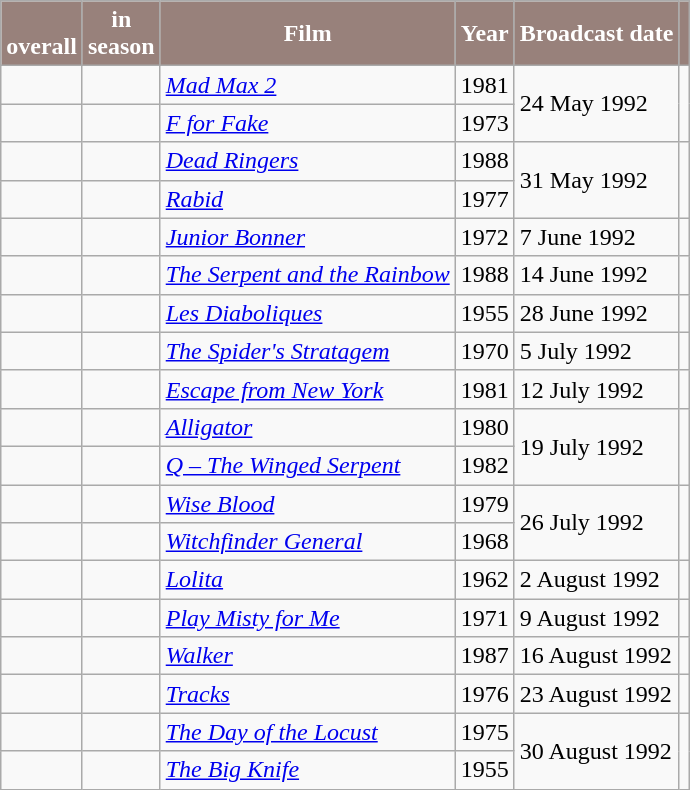<table class="wikitable">
<tr>
<th style="background-color: #98817B; color:white"><br>overall</th>
<th style="background-color: #98817B; color:white"> in<br>season</th>
<th style="background-color: #98817B; color:white">Film</th>
<th style="background-color: #98817B; color:white">Year</th>
<th style="background-color: #98817B; color:white">Broadcast date</th>
<th style="background-color: #98817B; color:white"></th>
</tr>
<tr>
<td></td>
<td></td>
<td><em><a href='#'>Mad Max 2</a></em></td>
<td>1981</td>
<td rowspan="2">24 May 1992</td>
<td rowspan="2"></td>
</tr>
<tr>
<td></td>
<td></td>
<td><em><a href='#'>F for Fake</a></em></td>
<td>1973</td>
</tr>
<tr>
<td></td>
<td></td>
<td><em><a href='#'>Dead Ringers</a></em></td>
<td>1988</td>
<td rowspan="2">31 May 1992</td>
<td rowspan="2"></td>
</tr>
<tr>
<td></td>
<td></td>
<td><em><a href='#'>Rabid</a></em></td>
<td>1977</td>
</tr>
<tr>
<td></td>
<td></td>
<td><em><a href='#'>Junior Bonner</a></em></td>
<td>1972</td>
<td>7 June 1992</td>
<td></td>
</tr>
<tr>
<td></td>
<td></td>
<td><em><a href='#'>The Serpent and the Rainbow</a></em></td>
<td>1988</td>
<td>14 June 1992</td>
<td></td>
</tr>
<tr>
<td></td>
<td></td>
<td><em><a href='#'>Les Diaboliques</a></em></td>
<td>1955</td>
<td>28 June 1992</td>
<td></td>
</tr>
<tr>
<td></td>
<td></td>
<td><em><a href='#'>The Spider's Stratagem</a></em></td>
<td>1970</td>
<td>5 July 1992</td>
<td></td>
</tr>
<tr>
<td></td>
<td></td>
<td><em><a href='#'>Escape from New York</a></em></td>
<td>1981</td>
<td>12 July 1992</td>
<td></td>
</tr>
<tr>
<td></td>
<td></td>
<td><em><a href='#'>Alligator</a></em></td>
<td>1980</td>
<td rowspan="2">19 July 1992</td>
<td rowspan="2"></td>
</tr>
<tr>
<td></td>
<td></td>
<td><em><a href='#'>Q – The Winged Serpent</a></em></td>
<td>1982</td>
</tr>
<tr>
<td></td>
<td></td>
<td><em><a href='#'>Wise Blood</a></em></td>
<td>1979</td>
<td rowspan="2">26 July 1992</td>
<td rowspan="2"></td>
</tr>
<tr>
<td></td>
<td></td>
<td><em><a href='#'>Witchfinder General</a></em></td>
<td>1968</td>
</tr>
<tr>
<td></td>
<td></td>
<td><em><a href='#'>Lolita</a></em></td>
<td>1962</td>
<td>2 August 1992</td>
<td></td>
</tr>
<tr>
<td></td>
<td></td>
<td><em><a href='#'>Play Misty for Me</a></em></td>
<td>1971</td>
<td>9 August 1992</td>
<td></td>
</tr>
<tr>
<td></td>
<td></td>
<td><em><a href='#'>Walker</a></em></td>
<td>1987</td>
<td>16 August 1992</td>
<td></td>
</tr>
<tr>
<td></td>
<td></td>
<td><em><a href='#'>Tracks</a></em></td>
<td>1976</td>
<td>23 August 1992</td>
<td></td>
</tr>
<tr>
<td></td>
<td></td>
<td><em><a href='#'>The Day of the Locust</a></em></td>
<td>1975</td>
<td rowspan="2">30 August 1992</td>
<td rowspan="2"></td>
</tr>
<tr>
<td></td>
<td></td>
<td><em><a href='#'>The Big Knife</a></em></td>
<td>1955</td>
</tr>
</table>
